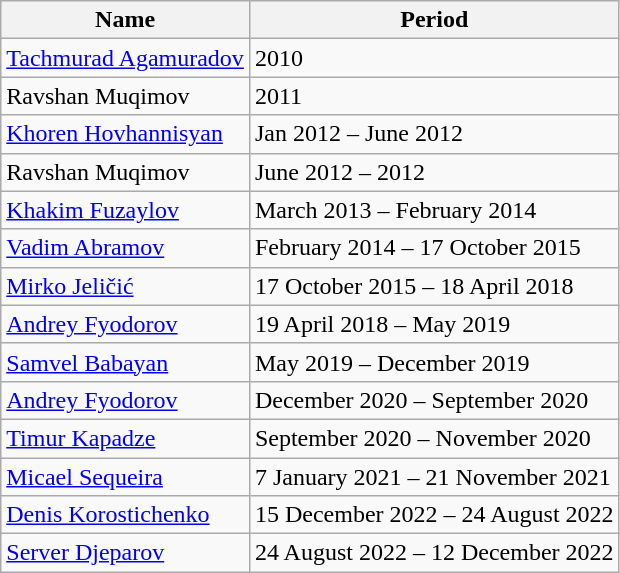<table class="wikitable  ">
<tr style="text-align:left;">
<th>Name</th>
<th>Period</th>
</tr>
<tr>
<td> <a href='#'>Tachmurad Agamuradov</a></td>
<td>2010</td>
</tr>
<tr>
<td> Ravshan Muqimov</td>
<td>2011</td>
</tr>
<tr>
<td> <a href='#'>Khoren Hovhannisyan</a></td>
<td>Jan 2012 – June 2012</td>
</tr>
<tr>
<td> Ravshan Muqimov</td>
<td>June 2012 – 2012</td>
</tr>
<tr>
<td> <a href='#'>Khakim Fuzaylov</a></td>
<td>March 2013 – February 2014</td>
</tr>
<tr>
<td> <a href='#'>Vadim Abramov</a></td>
<td>February 2014 – 17 October 2015</td>
</tr>
<tr>
<td> <a href='#'>Mirko Jeličić</a></td>
<td>17 October 2015 – 18 April 2018</td>
</tr>
<tr>
<td> <a href='#'>Andrey Fyodorov</a></td>
<td>19 April 2018 – May 2019</td>
</tr>
<tr>
<td> <a href='#'>Samvel Babayan</a></td>
<td>May 2019 – December 2019</td>
</tr>
<tr>
<td> <a href='#'>Andrey Fyodorov</a></td>
<td>December 2020 – September 2020</td>
</tr>
<tr>
<td> <a href='#'>Timur Kapadze</a></td>
<td>September 2020 – November 2020</td>
</tr>
<tr>
<td> <a href='#'>Micael Sequeira</a></td>
<td>7 January 2021 – 21 November 2021</td>
</tr>
<tr>
<td> <a href='#'>Denis Korostichenko</a></td>
<td>15 December 2022 – 24 August 2022</td>
</tr>
<tr>
<td> <a href='#'>Server Djeparov</a></td>
<td>24 August 2022 – 12 December 2022</td>
</tr>
</table>
